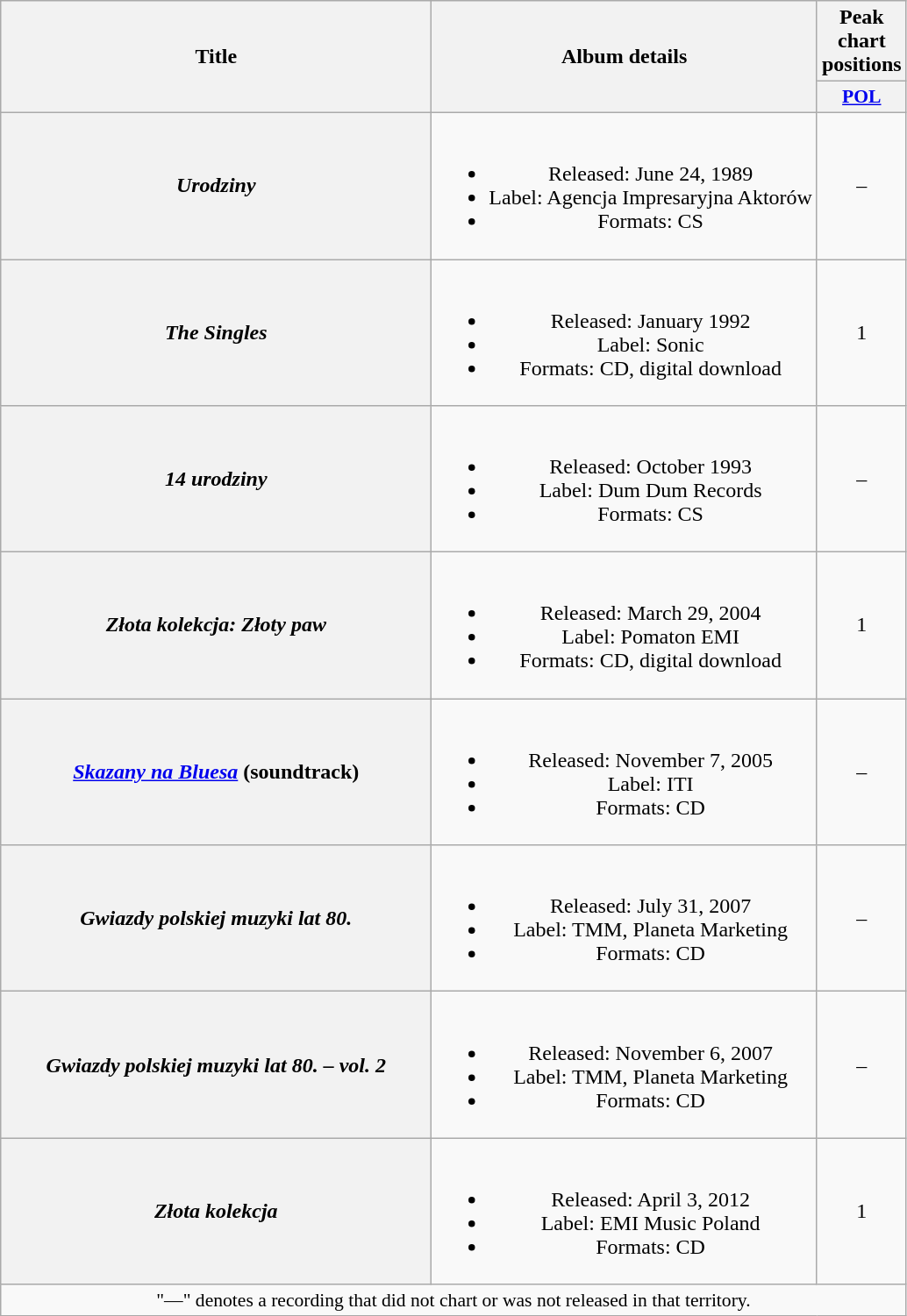<table class="wikitable plainrowheaders" style="text-align:center;">
<tr>
<th scope="col" rowspan="2" style="width:20em;">Title</th>
<th scope="col" rowspan="2">Album details</th>
<th scope="col" colspan="1">Peak chart positions</th>
</tr>
<tr>
<th scope="col" style="width:3em;font-size:90%;"><a href='#'>POL</a><br></th>
</tr>
<tr>
<th scope="row"><em>Urodziny</em></th>
<td><br><ul><li>Released: June 24, 1989</li><li>Label: Agencja Impresaryjna Aktorów</li><li>Formats: CS</li></ul></td>
<td>–</td>
</tr>
<tr>
<th scope="row"><em>The Singles</em></th>
<td><br><ul><li>Released: January 1992</li><li>Label: Sonic</li><li>Formats: CD, digital download</li></ul></td>
<td>1</td>
</tr>
<tr>
<th scope="row"><em>14 urodziny</em></th>
<td><br><ul><li>Released: October 1993</li><li>Label: Dum Dum Records</li><li>Formats: CS</li></ul></td>
<td>–</td>
</tr>
<tr>
<th scope="row"><em>Złota kolekcja: Złoty paw</em></th>
<td><br><ul><li>Released: March 29, 2004</li><li>Label: Pomaton EMI</li><li>Formats: CD, digital download</li></ul></td>
<td>1</td>
</tr>
<tr>
<th scope="row"><em><a href='#'>Skazany na Bluesa</a></em> (soundtrack)</th>
<td><br><ul><li>Released: November 7, 2005</li><li>Label: ITI</li><li>Formats: CD</li></ul></td>
<td>–</td>
</tr>
<tr>
<th scope="row"><em>Gwiazdy polskiej muzyki lat 80.</em></th>
<td><br><ul><li>Released: July 31, 2007</li><li>Label: TMM, Planeta Marketing</li><li>Formats: CD</li></ul></td>
<td>–</td>
</tr>
<tr>
<th scope="row"><em>Gwiazdy polskiej muzyki lat 80. – vol. 2</em></th>
<td><br><ul><li>Released: November 6, 2007</li><li>Label: TMM, Planeta Marketing</li><li>Formats: CD</li></ul></td>
<td>–</td>
</tr>
<tr>
<th scope="row"><em>Złota kolekcja</em></th>
<td><br><ul><li>Released: April 3, 2012</li><li>Label: EMI Music Poland</li><li>Formats: CD</li></ul></td>
<td>1</td>
</tr>
<tr>
<td colspan="10" style="font-size:90%">"—" denotes a recording that did not chart or was not released in that territory.</td>
</tr>
</table>
